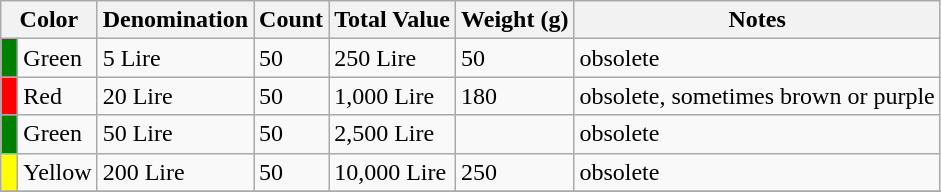<table class="wikitable">
<tr>
<th colspan=2>Color</th>
<th>Denomination</th>
<th>Count</th>
<th>Total Value</th>
<th>Weight (g)</th>
<th>Notes</th>
</tr>
<tr>
<td style="background:Green"> </td>
<td>Green</td>
<td>5 Lire</td>
<td>50</td>
<td>250 Lire</td>
<td>50</td>
<td>obsolete</td>
</tr>
<tr>
<td style="background:Red"> </td>
<td>Red</td>
<td>20 Lire</td>
<td>50</td>
<td>1,000 Lire</td>
<td>180</td>
<td>obsolete, sometimes brown or purple</td>
</tr>
<tr>
<td style="background:Green"> </td>
<td>Green</td>
<td>50 Lire</td>
<td>50</td>
<td>2,500 Lire</td>
<td></td>
<td>obsolete</td>
</tr>
<tr>
<td style="background:Yellow"> </td>
<td>Yellow</td>
<td>200 Lire</td>
<td>50</td>
<td>10,000 Lire</td>
<td>250</td>
<td>obsolete</td>
</tr>
<tr>
</tr>
</table>
